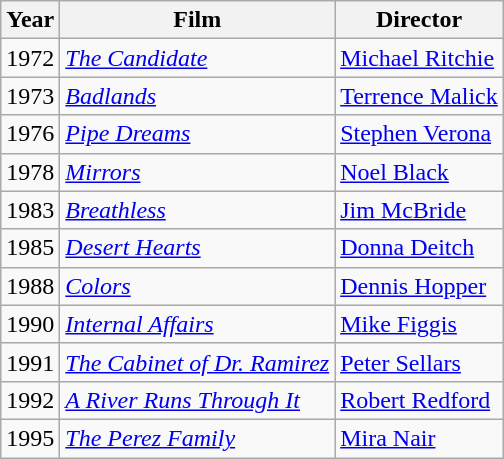<table class="wikitable">
<tr>
<th>Year</th>
<th>Film</th>
<th>Director</th>
</tr>
<tr>
<td>1972</td>
<td><em><a href='#'>The Candidate</a></em></td>
<td><a href='#'>Michael Ritchie</a></td>
</tr>
<tr>
<td>1973</td>
<td><em><a href='#'>Badlands</a></em></td>
<td><a href='#'>Terrence Malick</a></td>
</tr>
<tr>
<td>1976</td>
<td><em><a href='#'>Pipe Dreams</a></em></td>
<td><a href='#'>Stephen Verona</a></td>
</tr>
<tr>
<td>1978</td>
<td><em><a href='#'>Mirrors</a></em></td>
<td><a href='#'>Noel Black</a></td>
</tr>
<tr>
<td>1983</td>
<td><em><a href='#'>Breathless</a></em></td>
<td><a href='#'>Jim McBride</a></td>
</tr>
<tr>
<td>1985</td>
<td><em><a href='#'>Desert Hearts</a></em></td>
<td><a href='#'>Donna Deitch</a></td>
</tr>
<tr>
<td>1988</td>
<td><em><a href='#'>Colors</a></em></td>
<td><a href='#'>Dennis Hopper</a></td>
</tr>
<tr>
<td>1990</td>
<td><em><a href='#'>Internal Affairs</a></em></td>
<td><a href='#'>Mike Figgis</a></td>
</tr>
<tr>
<td>1991</td>
<td><em><a href='#'>The Cabinet of Dr. Ramirez</a></em></td>
<td><a href='#'>Peter Sellars</a></td>
</tr>
<tr>
<td>1992</td>
<td><em><a href='#'>A River Runs Through It</a></em></td>
<td><a href='#'>Robert Redford</a></td>
</tr>
<tr>
<td>1995</td>
<td><em><a href='#'>The Perez Family</a></em></td>
<td><a href='#'>Mira Nair</a></td>
</tr>
</table>
